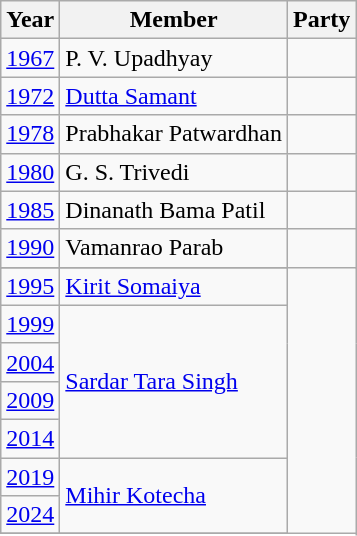<table class="wikitable">
<tr>
<th>Year</th>
<th>Member</th>
<th colspan="2">Party</th>
</tr>
<tr>
<td><a href='#'>1967</a></td>
<td>P. V. Upadhyay</td>
<td></td>
</tr>
<tr>
<td><a href='#'>1972</a></td>
<td><a href='#'>Dutta Samant</a></td>
</tr>
<tr>
<td><a href='#'>1978</a></td>
<td>Prabhakar Patwardhan</td>
<td></td>
</tr>
<tr>
<td><a href='#'>1980</a></td>
<td>G. S. Trivedi</td>
<td></td>
</tr>
<tr>
<td><a href='#'>1985</a></td>
<td>Dinanath Bama Patil</td>
</tr>
<tr>
<td><a href='#'>1990</a></td>
<td>Vamanrao Parab</td>
<td></td>
</tr>
<tr>
</tr>
<tr>
<td><a href='#'>1995</a></td>
<td><a href='#'>Kirit Somaiya</a></td>
</tr>
<tr>
<td><a href='#'>1999</a></td>
<td rowspan="4"><a href='#'>Sardar Tara Singh</a></td>
</tr>
<tr>
<td><a href='#'>2004</a></td>
</tr>
<tr>
<td><a href='#'>2009</a></td>
</tr>
<tr>
<td><a href='#'>2014</a></td>
</tr>
<tr>
<td><a href='#'>2019</a></td>
<td Rowspan=2><a href='#'>Mihir Kotecha</a></td>
</tr>
<tr>
<td><a href='#'>2024</a></td>
</tr>
<tr>
</tr>
</table>
